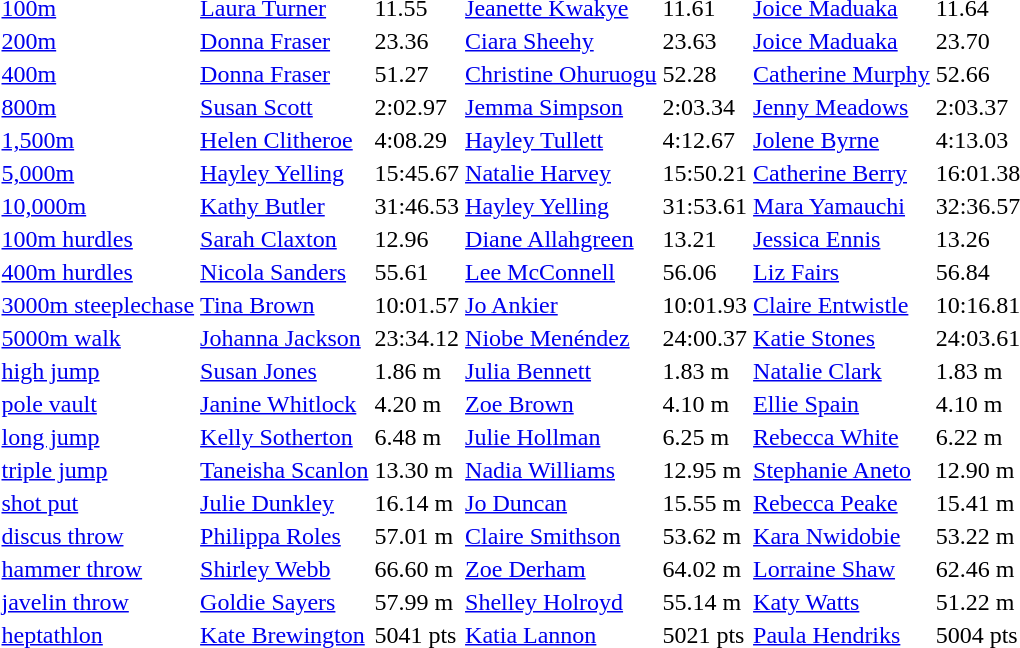<table>
<tr>
<td><a href='#'>100m</a></td>
<td><a href='#'>Laura Turner</a></td>
<td>11.55</td>
<td><a href='#'>Jeanette Kwakye</a></td>
<td>11.61</td>
<td><a href='#'>Joice Maduaka</a></td>
<td>11.64</td>
</tr>
<tr>
<td><a href='#'>200m</a></td>
<td><a href='#'>Donna Fraser</a></td>
<td>23.36</td>
<td> <a href='#'>Ciara Sheehy</a></td>
<td>23.63</td>
<td><a href='#'>Joice Maduaka</a></td>
<td>23.70</td>
</tr>
<tr>
<td><a href='#'>400m</a></td>
<td><a href='#'>Donna Fraser</a></td>
<td>51.27</td>
<td><a href='#'>Christine Ohuruogu</a></td>
<td>52.28</td>
<td> <a href='#'>Catherine Murphy</a></td>
<td>52.66</td>
</tr>
<tr>
<td><a href='#'>800m</a></td>
<td> <a href='#'>Susan Scott</a></td>
<td>2:02.97</td>
<td><a href='#'>Jemma Simpson</a></td>
<td>2:03.34</td>
<td><a href='#'>Jenny Meadows</a></td>
<td>2:03.37</td>
</tr>
<tr>
<td><a href='#'>1,500m</a></td>
<td><a href='#'>Helen Clitheroe</a></td>
<td>4:08.29</td>
<td> <a href='#'>Hayley Tullett</a></td>
<td>4:12.67</td>
<td> <a href='#'>Jolene Byrne</a></td>
<td>4:13.03</td>
</tr>
<tr>
<td><a href='#'>5,000m</a></td>
<td><a href='#'>Hayley Yelling</a></td>
<td>15:45.67</td>
<td><a href='#'>Natalie Harvey</a></td>
<td>15:50.21</td>
<td><a href='#'>Catherine Berry</a></td>
<td>16:01.38</td>
</tr>
<tr>
<td><a href='#'>10,000m</a></td>
<td> <a href='#'>Kathy Butler</a></td>
<td>31:46.53</td>
<td><a href='#'>Hayley Yelling</a></td>
<td>31:53.61</td>
<td><a href='#'>Mara Yamauchi</a></td>
<td>32:36.57</td>
</tr>
<tr>
<td><a href='#'>100m hurdles</a></td>
<td><a href='#'>Sarah Claxton</a></td>
<td>12.96</td>
<td><a href='#'>Diane Allahgreen</a></td>
<td>13.21</td>
<td><a href='#'>Jessica Ennis</a></td>
<td>13.26</td>
</tr>
<tr>
<td><a href='#'>400m hurdles</a></td>
<td><a href='#'>Nicola Sanders</a></td>
<td>55.61</td>
<td> <a href='#'>Lee McConnell</a></td>
<td>56.06</td>
<td><a href='#'>Liz Fairs</a></td>
<td>56.84</td>
</tr>
<tr>
<td><a href='#'>3000m steeplechase</a></td>
<td><a href='#'>Tina Brown</a></td>
<td>10:01.57</td>
<td><a href='#'>Jo Ankier</a></td>
<td>10:01.93</td>
<td><a href='#'>Claire Entwistle</a></td>
<td>10:16.81</td>
</tr>
<tr>
<td><a href='#'>5000m walk</a></td>
<td><a href='#'>Johanna Jackson</a></td>
<td>23:34.12</td>
<td><a href='#'>Niobe Menéndez</a></td>
<td>24:00.37</td>
<td><a href='#'>Katie Stones</a></td>
<td>24:03.61</td>
</tr>
<tr>
<td><a href='#'>high jump</a></td>
<td><a href='#'>Susan Jones</a></td>
<td>1.86 m</td>
<td><a href='#'>Julia Bennett</a></td>
<td>1.83 m</td>
<td><a href='#'>Natalie Clark</a></td>
<td>1.83 m</td>
</tr>
<tr>
<td><a href='#'>pole vault</a></td>
<td><a href='#'>Janine Whitlock</a></td>
<td>4.20 m</td>
<td> <a href='#'>Zoe Brown</a></td>
<td>4.10 m</td>
<td><a href='#'>Ellie Spain</a></td>
<td>4.10 m</td>
</tr>
<tr>
<td><a href='#'>long jump</a></td>
<td><a href='#'>Kelly Sotherton</a></td>
<td>6.48 m</td>
<td><a href='#'>Julie Hollman</a></td>
<td>6.25 m</td>
<td><a href='#'>Rebecca White</a></td>
<td>6.22 m</td>
</tr>
<tr>
<td><a href='#'>triple jump</a></td>
<td> <a href='#'>Taneisha Scanlon</a></td>
<td>13.30 m</td>
<td><a href='#'>Nadia Williams</a></td>
<td>12.95 m</td>
<td><a href='#'>Stephanie Aneto</a></td>
<td>12.90 m</td>
</tr>
<tr>
<td><a href='#'>shot put</a></td>
<td><a href='#'>Julie Dunkley</a></td>
<td>16.14 m</td>
<td><a href='#'>Jo Duncan</a></td>
<td>15.55 m</td>
<td><a href='#'>Rebecca Peake</a></td>
<td>15.41 m</td>
</tr>
<tr>
<td><a href='#'>discus throw</a></td>
<td> <a href='#'>Philippa Roles</a></td>
<td>57.01 m</td>
<td><a href='#'>Claire Smithson</a></td>
<td>53.62 m</td>
<td><a href='#'>Kara Nwidobie</a></td>
<td>53.22 m</td>
</tr>
<tr>
<td><a href='#'>hammer throw</a></td>
<td> <a href='#'>Shirley Webb</a></td>
<td>66.60 m</td>
<td><a href='#'>Zoe Derham</a></td>
<td>64.02 m</td>
<td><a href='#'>Lorraine Shaw</a></td>
<td>62.46 m</td>
</tr>
<tr>
<td><a href='#'>javelin throw</a></td>
<td><a href='#'>Goldie Sayers</a></td>
<td>57.99 m</td>
<td><a href='#'>Shelley Holroyd</a></td>
<td>55.14 m</td>
<td><a href='#'>Katy Watts</a></td>
<td>51.22 m</td>
</tr>
<tr>
<td><a href='#'>heptathlon</a></td>
<td><a href='#'>Kate Brewington</a></td>
<td>5041 pts</td>
<td><a href='#'>Katia Lannon</a></td>
<td>5021 pts</td>
<td><a href='#'>Paula Hendriks</a></td>
<td>5004 pts</td>
</tr>
</table>
